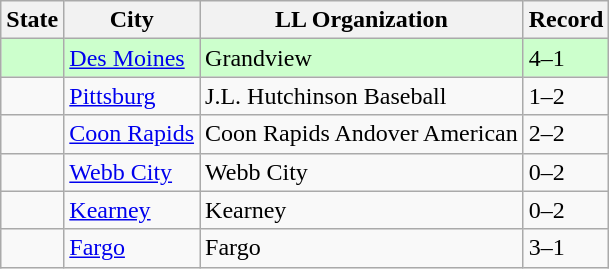<table class="wikitable">
<tr>
<th>State</th>
<th>City</th>
<th>LL Organization</th>
<th>Record</th>
</tr>
<tr bgcolor="ccffcc">
<td><strong></strong></td>
<td><a href='#'>Des Moines</a></td>
<td>Grandview</td>
<td>4–1</td>
</tr>
<tr>
<td><strong></strong></td>
<td><a href='#'>Pittsburg</a></td>
<td>J.L. Hutchinson Baseball</td>
<td>1–2</td>
</tr>
<tr>
<td><strong></strong></td>
<td><a href='#'>Coon Rapids</a></td>
<td>Coon Rapids Andover American</td>
<td>2–2</td>
</tr>
<tr>
<td><strong></strong></td>
<td><a href='#'>Webb City</a></td>
<td>Webb City</td>
<td>0–2</td>
</tr>
<tr>
<td><strong></strong></td>
<td><a href='#'>Kearney</a></td>
<td>Kearney</td>
<td>0–2</td>
</tr>
<tr>
<td><strong></strong></td>
<td><a href='#'>Fargo</a></td>
<td>Fargo</td>
<td>3–1</td>
</tr>
</table>
